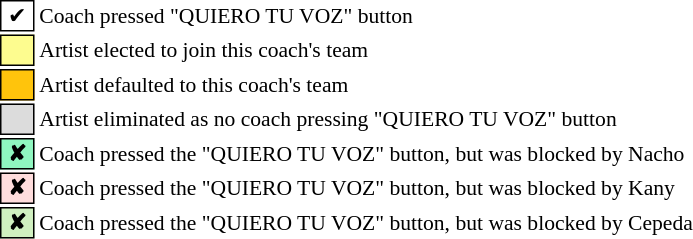<table class="toccolours" style="font-size: 90%; white-space: nowrap">
<tr>
<td style="background:white; border:1px solid black"> ✔ </td>
<td>Coach pressed "QUIERO TU VOZ" button</td>
</tr>
<tr>
<td style="background:#fdfc8f; border:1px solid black">    </td>
<td>Artist elected to join this coach's team</td>
</tr>
<tr>
<td style="background:#ffc40c; border:1px solid black">    </td>
<td>Artist defaulted to this coach's team</td>
</tr>
<tr>
<td style="background:#dcdcdc; border:1px solid black">    </td>
<td>Artist eliminated as no coach pressing  "QUIERO TU VOZ" button</td>
</tr>
<tr>
<td style="background:#8ff7c0; border:1px solid black"><strong> ✘ </strong></td>
<td>Coach pressed the "QUIERO TU VOZ" button, but was blocked by Nacho</td>
</tr>
<tr>
<td style="background:#ffdddd; border:1px solid black"><strong> ✘ </strong></td>
<td>Coach pressed the "QUIERO TU VOZ" button, but was blocked by Kany</td>
</tr>
<tr>
<td style="background:#d0f0c0; border:1px solid black"><strong> ✘ </strong></td>
<td>Coach pressed the "QUIERO TU VOZ" button, but was blocked by Cepeda</td>
</tr>
</table>
